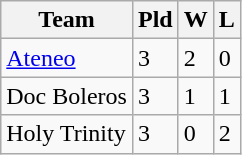<table class="wikitable">
<tr>
<th>Team</th>
<th><abbr>Pld</abbr></th>
<th><abbr>W</abbr></th>
<th><abbr>L</abbr></th>
</tr>
<tr>
<td><a href='#'>Ateneo</a></td>
<td>3</td>
<td>2</td>
<td>0</td>
</tr>
<tr>
<td>Doc Boleros</td>
<td>3</td>
<td>1</td>
<td>1</td>
</tr>
<tr>
<td>Holy Trinity</td>
<td>3</td>
<td>0</td>
<td>2</td>
</tr>
</table>
